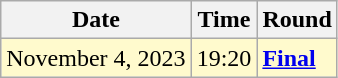<table class="wikitable">
<tr>
<th>Date</th>
<th>Time</th>
<th>Round</th>
</tr>
<tr style=background:lemonchiffon>
<td>November 4, 2023</td>
<td>19:20</td>
<td><strong><a href='#'>Final</a></strong></td>
</tr>
</table>
